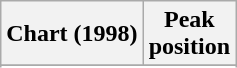<table class="wikitable sortable plainrowheaders" style="text-align:center">
<tr>
<th>Chart (1998)</th>
<th>Peak<br>position</th>
</tr>
<tr>
</tr>
<tr>
</tr>
<tr>
</tr>
</table>
